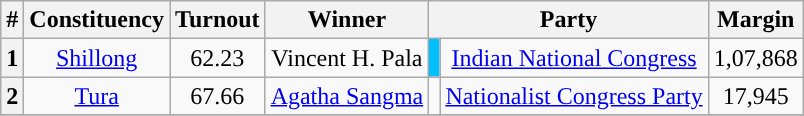<table class="wikitable sortable" style="text-align:center">
<tr>
<th>#</th>
<th>Constituency</th>
<th>Turnout</th>
<th>Winner</th>
<th colspan=2>Party</th>
<th>Margin</th>
</tr>
<tr>
<th>1</th>
<td><a href='#'>Shillong</a></td>
<td>62.23</td>
<td>Vincent H. Pala</td>
<td bgcolor="#00BFFF"></td>
<td><a href='#'>Indian National Congress</a></td>
<td>1,07,868</td>
</tr>
<tr>
<th>2</th>
<td><a href='#'>Tura</a></td>
<td>67.66</td>
<td><a href='#'>Agatha Sangma</a></td>
<td></td>
<td><a href='#'>Nationalist Congress Party</a></td>
<td>17,945</td>
</tr>
<tr>
</tr>
</table>
